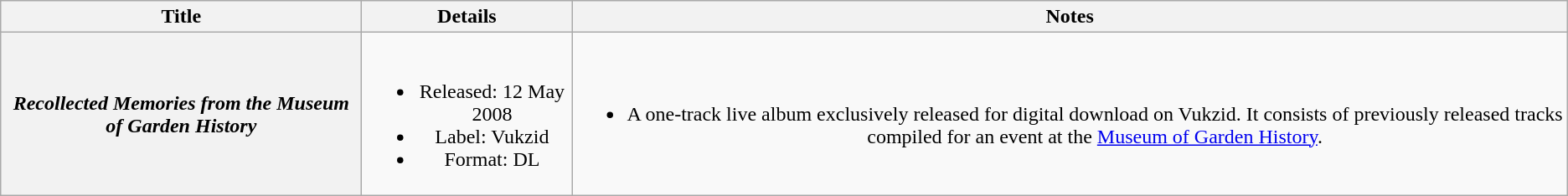<table class="wikitable plainrowheaders" style="text-align:center;" style="width:80%">
<tr>
<th scope="col">Title</th>
<th scope="col">Details</th>
<th>Notes</th>
</tr>
<tr>
<th scope="row"><em>Recollected Memories from the Museum of Garden History</em></th>
<td><br><ul><li>Released: 12 May 2008</li><li>Label: Vukzid</li><li>Format: DL</li></ul></td>
<td><br><ul><li>A one-track live album exclusively released for digital download on Vukzid. It consists of previously released tracks compiled for an event at the <a href='#'>Museum of Garden History</a>.</li></ul></td>
</tr>
</table>
